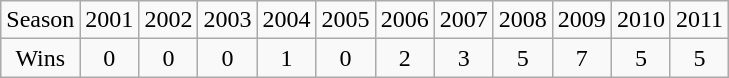<table class="wikitable sortable">
<tr>
<td>Season</td>
<td>2001</td>
<td>2002</td>
<td>2003</td>
<td>2004</td>
<td>2005</td>
<td>2006</td>
<td>2007</td>
<td>2008</td>
<td>2009</td>
<td>2010</td>
<td>2011</td>
</tr>
<tr align=center>
<td>Wins</td>
<td>0</td>
<td>0</td>
<td>0</td>
<td>1</td>
<td>0</td>
<td>2</td>
<td>3</td>
<td>5</td>
<td>7</td>
<td>5</td>
<td>5</td>
</tr>
</table>
